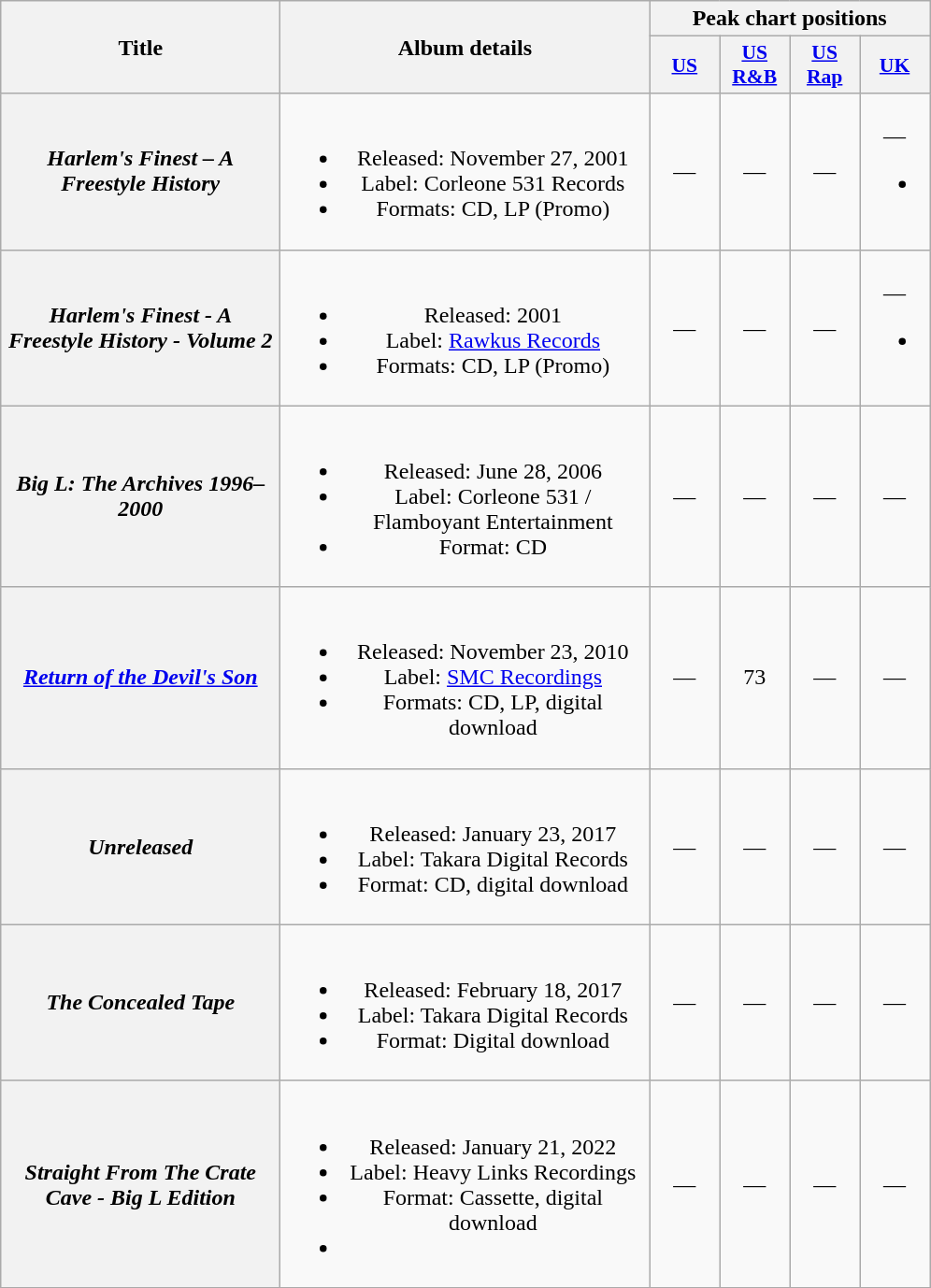<table class="wikitable plainrowheaders" style="text-align:center; border:1">
<tr>
<th scope="col" rowspan="2" style="width:12em;">Title</th>
<th scope="col" rowspan="2" style="width:16em;">Album details</th>
<th scope="col" colspan="4">Peak chart positions</th>
</tr>
<tr>
<th scope="col" style="width:3em;font-size:90%;"><a href='#'>US</a><br></th>
<th scope="col" style="width:3em;font-size:90%;"><a href='#'>US R&B</a><br></th>
<th scope="col" style="width:3em;font-size:90%;"><a href='#'>US Rap</a><br></th>
<th scope="col" style="width:3em;font-size:90%;"><a href='#'>UK</a><br></th>
</tr>
<tr>
<th scope="row" align="left"><em>Harlem's Finest – A Freestyle History</em></th>
<td><br><ul><li>Released: November 27, 2001</li><li>Label: Corleone 531 Records</li><li>Formats: CD, LP (Promo)</li></ul></td>
<td>—</td>
<td>—</td>
<td>—</td>
<td>—<br><ul><li></li></ul></td>
</tr>
<tr>
<th scope="row" align="left"><em>Harlem's Finest - A Freestyle History - Volume 2</em></th>
<td><br><ul><li>Released: 2001</li><li>Label: <a href='#'>Rawkus Records</a></li><li>Formats: CD, LP (Promo)</li></ul></td>
<td>—</td>
<td>—</td>
<td>—</td>
<td>—<br><ul><li></li></ul></td>
</tr>
<tr>
<th scope="row" align="left"><em>Big L: The Archives 1996–2000</em></th>
<td><br><ul><li>Released: June 28, 2006</li><li>Label: Corleone 531 / Flamboyant Entertainment</li><li>Format: CD</li></ul></td>
<td>—</td>
<td>—</td>
<td>—</td>
<td>—</td>
</tr>
<tr>
<th scope="row"><em><a href='#'>Return of the Devil's Son</a></em></th>
<td><br><ul><li>Released: November 23, 2010</li><li>Label: <a href='#'>SMC Recordings</a></li><li>Formats: CD, LP, digital download</li></ul></td>
<td>—</td>
<td>73</td>
<td>—</td>
<td>—</td>
</tr>
<tr>
<th scope="row" align="left"><em>Unreleased</em></th>
<td><br><ul><li>Released: January 23, 2017</li><li>Label: Takara Digital Records</li><li>Format: CD, digital download</li></ul></td>
<td>—</td>
<td>—</td>
<td>—</td>
<td>—</td>
</tr>
<tr>
<th scope="row" align="left"><em>The Concealed Tape</em></th>
<td><br><ul><li>Released: February 18, 2017</li><li>Label: Takara Digital Records</li><li>Format: Digital download</li></ul></td>
<td>—</td>
<td>—</td>
<td>—</td>
<td>—</td>
</tr>
<tr>
<th scope="row" align="left"><em>Straight From The Crate Cave - Big L Edition</em></th>
<td><br><ul><li>Released: January 21, 2022</li><li>Label: Heavy Links Recordings</li><li>Format: Cassette, digital download</li><li></li></ul></td>
<td>—</td>
<td>—</td>
<td>—</td>
<td>—</td>
</tr>
</table>
